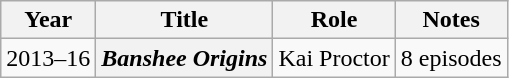<table class="wikitable plainrowheaders sortable">
<tr>
<th scope="col">Year</th>
<th scope="col">Title</th>
<th scope="col">Role</th>
<th scope="col" class="unsortable">Notes</th>
</tr>
<tr>
<td>2013–16</td>
<th scope="row"><em>Banshee Origins</em></th>
<td>Kai Proctor</td>
<td>8 episodes</td>
</tr>
</table>
